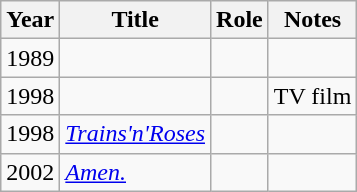<table class="wikitable sortable">
<tr>
<th>Year</th>
<th>Title</th>
<th>Role</th>
<th class="unsortable">Notes</th>
</tr>
<tr>
<td>1989</td>
<td><em></em></td>
<td></td>
<td></td>
</tr>
<tr>
<td>1998</td>
<td><em></em></td>
<td></td>
<td>TV film</td>
</tr>
<tr>
<td>1998</td>
<td><em><a href='#'>Trains'n'Roses</a></em></td>
<td></td>
<td></td>
</tr>
<tr>
<td>2002</td>
<td><em><a href='#'>Amen.</a></em></td>
<td></td>
<td></td>
</tr>
</table>
